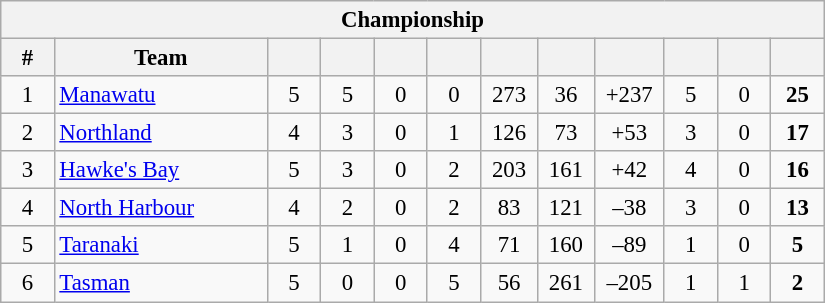<table class="wikitable" width="550px" style="font-size:95%; text-align: center">
<tr>
<th colspan="12">Championship</th>
</tr>
<tr>
<th style="width:5%;">#</th>
<th style="width:20%;">Team</th>
<th style="width:5%;"></th>
<th style="width:5%;"></th>
<th style="width:5%;"></th>
<th style="width:5%;"></th>
<th style="width:5%;"></th>
<th style="width:5%;"></th>
<th style="width:5%;"></th>
<th style="width:5%;"></th>
<th style="width:5%;"></th>
<th style="width:5%;"></th>
</tr>
<tr>
<td>1</td>
<td style="text-align:left;"><a href='#'>Manawatu</a></td>
<td>5</td>
<td>5</td>
<td>0</td>
<td>0</td>
<td>273</td>
<td>36</td>
<td>+237</td>
<td>5</td>
<td>0</td>
<td><strong>25</strong></td>
</tr>
<tr>
<td>2</td>
<td style="text-align:left;"><a href='#'>Northland</a></td>
<td>4</td>
<td>3</td>
<td>0</td>
<td>1</td>
<td>126</td>
<td>73</td>
<td>+53</td>
<td>3</td>
<td>0</td>
<td><strong>17</strong></td>
</tr>
<tr>
<td>3</td>
<td style="text-align:left;"><a href='#'>Hawke's Bay</a></td>
<td>5</td>
<td>3</td>
<td>0</td>
<td>2</td>
<td>203</td>
<td>161</td>
<td>+42</td>
<td>4</td>
<td>0</td>
<td><strong>16</strong></td>
</tr>
<tr>
<td>4</td>
<td style="text-align:left;"><a href='#'>North Harbour</a></td>
<td>4</td>
<td>2</td>
<td>0</td>
<td>2</td>
<td>83</td>
<td>121</td>
<td>–38</td>
<td>3</td>
<td>0</td>
<td><strong>13</strong></td>
</tr>
<tr>
<td>5</td>
<td style="text-align:left;"><a href='#'>Taranaki</a></td>
<td>5</td>
<td>1</td>
<td>0</td>
<td>4</td>
<td>71</td>
<td>160</td>
<td>–89</td>
<td>1</td>
<td>0</td>
<td><strong>5</strong></td>
</tr>
<tr>
<td>6</td>
<td style="text-align:left;"><a href='#'>Tasman</a></td>
<td>5</td>
<td>0</td>
<td>0</td>
<td>5</td>
<td>56</td>
<td>261</td>
<td>–205</td>
<td>1</td>
<td>1</td>
<td><strong>2</strong></td>
</tr>
</table>
